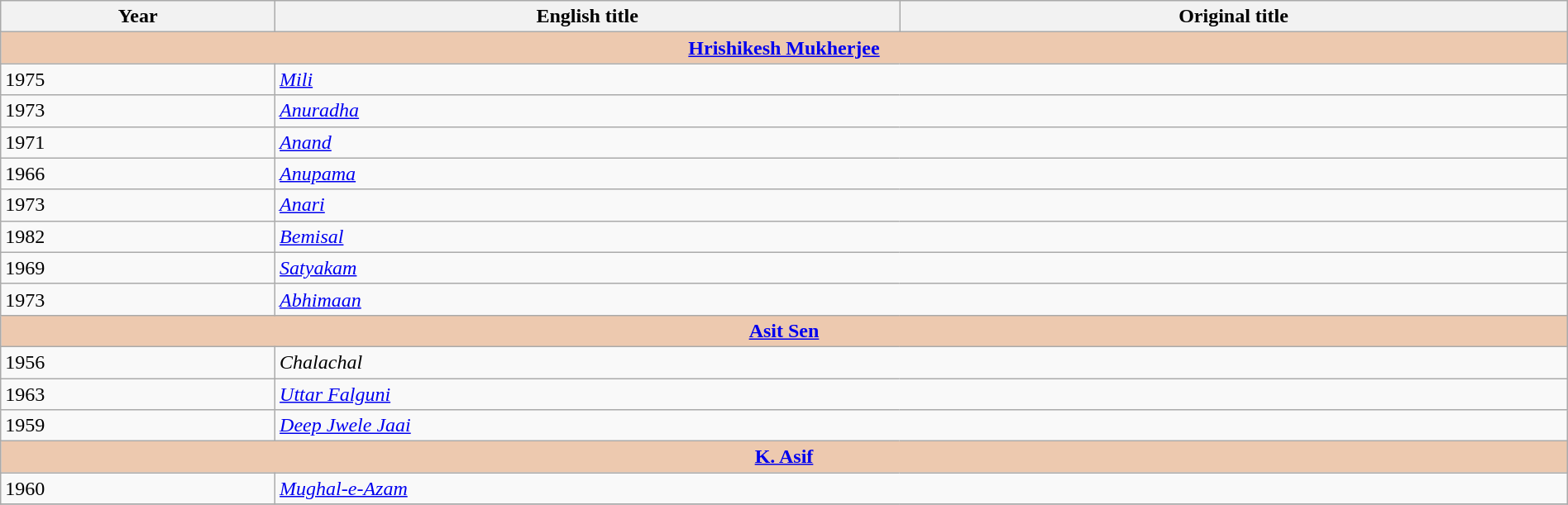<table class="sortable wikitable" style="width:100%; margin-bottom:4px" cellpadding="5">
<tr>
<th scope="col">Year</th>
<th scope="col">English title</th>
<th scope="col">Original title</th>
</tr>
<tr>
<th colspan="3" style="background:#EDC9AF"><a href='#'>Hrishikesh Mukherjee</a></th>
</tr>
<tr>
<td>1975</td>
<td colspan=2><em><a href='#'>Mili</a></em></td>
</tr>
<tr>
<td>1973</td>
<td colspan=2><em><a href='#'>Anuradha</a></em></td>
</tr>
<tr>
<td>1971</td>
<td colspan=2><em><a href='#'>Anand</a></em></td>
</tr>
<tr>
<td>1966</td>
<td colspan=2><em><a href='#'>Anupama</a></em></td>
</tr>
<tr>
<td>1973</td>
<td colspan=2><em><a href='#'>Anari</a></em></td>
</tr>
<tr>
<td>1982</td>
<td colspan=2><em><a href='#'>Bemisal</a></em></td>
</tr>
<tr>
<td>1969</td>
<td colspan=2><em><a href='#'>Satyakam</a></em></td>
</tr>
<tr>
<td>1973</td>
<td colspan=2><em><a href='#'>Abhimaan</a></em></td>
</tr>
<tr>
<th colspan="3" style="background:#EDC9AF"><a href='#'>Asit Sen</a></th>
</tr>
<tr>
<td>1956</td>
<td colspan=2><em>Chalachal</em></td>
</tr>
<tr>
<td>1963</td>
<td colspan=2><em><a href='#'>Uttar Falguni</a></em></td>
</tr>
<tr>
<td>1959</td>
<td colspan=2><em><a href='#'>Deep Jwele Jaai</a></em></td>
</tr>
<tr>
<th colspan="3" style="background:#EDC9AF"><a href='#'>K. Asif</a></th>
</tr>
<tr>
<td>1960</td>
<td colspan=2><em><a href='#'>Mughal-e-Azam</a></em></td>
</tr>
<tr>
</tr>
</table>
